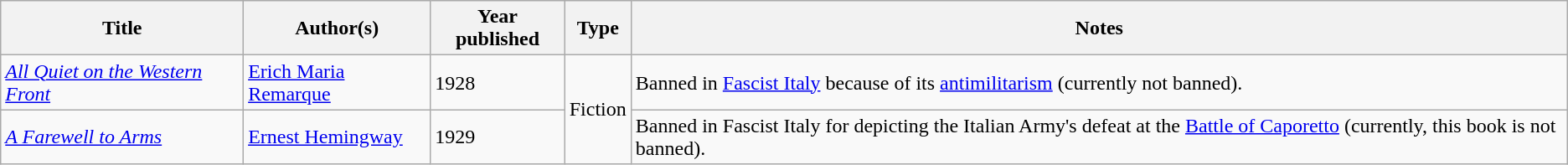<table class="wikitable sortable">
<tr>
<th>Title</th>
<th>Author(s)</th>
<th>Year published</th>
<th>Type</th>
<th class="unsortable">Notes</th>
</tr>
<tr>
<td><em><a href='#'>All Quiet on the Western Front</a></em></td>
<td><a href='#'>Erich Maria Remarque</a></td>
<td>1928</td>
<td rowspan="2">Fiction</td>
<td>Banned in <a href='#'>Fascist Italy</a> because of its <a href='#'>antimilitarism</a> (currently not banned).</td>
</tr>
<tr>
<td><em><a href='#'>A Farewell to Arms</a></em></td>
<td><a href='#'>Ernest Hemingway</a></td>
<td>1929</td>
<td>Banned in Fascist Italy for depicting the Italian Army's defeat at the <a href='#'>Battle of Caporetto</a> (currently, this book is not banned).</td>
</tr>
</table>
